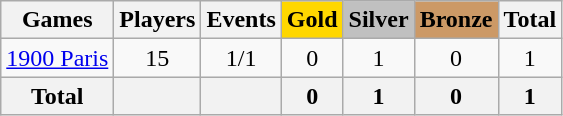<table class="wikitable sortable" style="text-align:center">
<tr>
<th>Games</th>
<th>Players</th>
<th>Events</th>
<th style="background-color:gold;">Gold</th>
<th style="background-color:silver;">Silver</th>
<th style="background-color:#c96;">Bronze</th>
<th>Total</th>
</tr>
<tr>
<td align=left><a href='#'>1900 Paris</a></td>
<td>15</td>
<td>1/1</td>
<td>0</td>
<td>1</td>
<td>0</td>
<td>1</td>
</tr>
<tr>
<th>Total</th>
<th></th>
<th></th>
<th>0</th>
<th>1</th>
<th>0</th>
<th>1</th>
</tr>
</table>
